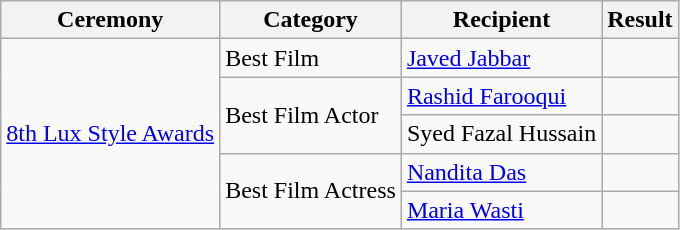<table class="wikitable style">
<tr>
<th>Ceremony</th>
<th>Category</th>
<th>Recipient</th>
<th>Result</th>
</tr>
<tr>
<td rowspan="5"><a href='#'>8th Lux Style Awards</a></td>
<td>Best Film</td>
<td><a href='#'>Javed Jabbar</a></td>
<td></td>
</tr>
<tr>
<td rowspan="2">Best Film Actor</td>
<td><a href='#'>Rashid Farooqui</a></td>
<td></td>
</tr>
<tr>
<td>Syed Fazal Hussain</td>
<td></td>
</tr>
<tr>
<td rowspan="2">Best Film Actress</td>
<td><a href='#'>Nandita Das</a></td>
<td></td>
</tr>
<tr>
<td><a href='#'>Maria Wasti</a></td>
<td></td>
</tr>
</table>
